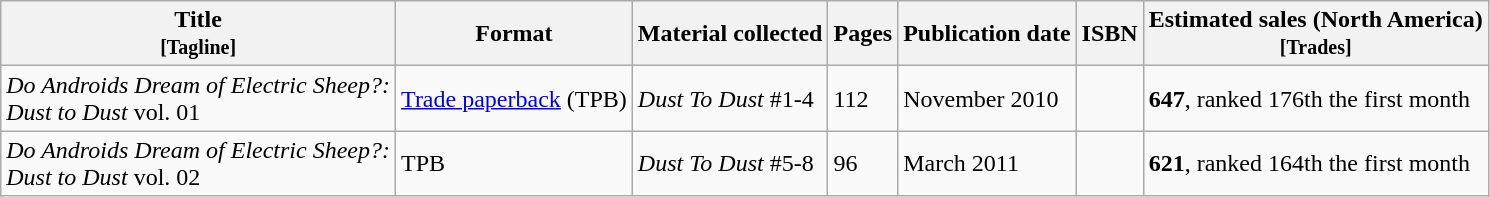<table class="wikitable">
<tr>
<th>Title<br><small>[Tagline]</small></th>
<th>Format</th>
<th>Material collected</th>
<th>Pages</th>
<th>Publication date</th>
<th>ISBN</th>
<th>Estimated sales (North America)<br><small>[Trades]</small></th>
</tr>
<tr>
<td><em>Do Androids Dream of Electric Sheep?:<br>Dust to Dust</em> vol. 01</td>
<td><a href='#'>Trade paperback</a> (TPB)</td>
<td><em>Dust To Dust</em> #1-4</td>
<td>112</td>
<td>November 2010</td>
<td><br></td>
<td><strong>647</strong>, ranked 176th the first month</td>
</tr>
<tr>
<td><em>Do Androids Dream of Electric Sheep?:<br>Dust to Dust</em> vol. 02</td>
<td>TPB</td>
<td><em>Dust To Dust</em> #5-8</td>
<td>96</td>
<td>March 2011</td>
<td><br></td>
<td><strong>621</strong>, ranked 164th the first month</td>
</tr>
</table>
